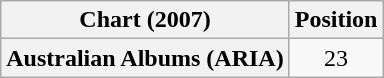<table class="wikitable plainrowheaders" style="text-align:center">
<tr>
<th>Chart (2007)</th>
<th>Position</th>
</tr>
<tr>
<th scope="row">Australian Albums (ARIA)</th>
<td>23</td>
</tr>
</table>
